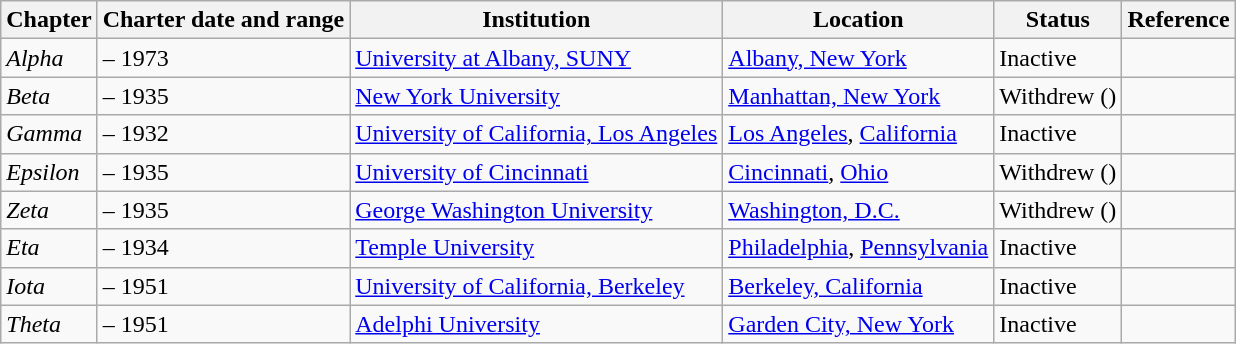<table class="wikitable sortable">
<tr>
<th>Chapter</th>
<th>Charter date and range</th>
<th>Institution</th>
<th>Location</th>
<th>Status</th>
<th>Reference</th>
</tr>
<tr>
<td><em>Alpha</em></td>
<td> – 1973</td>
<td><a href='#'>University at Albany, SUNY</a></td>
<td><a href='#'>Albany, New York</a></td>
<td>Inactive</td>
<td></td>
</tr>
<tr>
<td><em>Beta</em></td>
<td> – 1935 </td>
<td><a href='#'>New York University</a></td>
<td><a href='#'>Manhattan, New York</a></td>
<td>Withdrew ()</td>
<td></td>
</tr>
<tr>
<td><em>Gamma</em></td>
<td> – 1932</td>
<td><a href='#'>University of California, Los Angeles</a></td>
<td><a href='#'>Los Angeles</a>, <a href='#'>California</a></td>
<td>Inactive</td>
<td></td>
</tr>
<tr>
<td><em>Epsilon</em></td>
<td> – 1935</td>
<td><a href='#'>University of Cincinnati</a></td>
<td><a href='#'>Cincinnati</a>, <a href='#'>Ohio</a></td>
<td>Withdrew ()</td>
<td></td>
</tr>
<tr>
<td><em>Zeta</em></td>
<td> – 1935</td>
<td><a href='#'>George Washington University</a></td>
<td><a href='#'>Washington, D.C.</a></td>
<td>Withdrew ()</td>
<td></td>
</tr>
<tr>
<td><em>Eta</em></td>
<td> – 1934</td>
<td><a href='#'>Temple University</a></td>
<td><a href='#'>Philadelphia</a>, <a href='#'>Pennsylvania</a></td>
<td>Inactive</td>
<td></td>
</tr>
<tr>
<td><em>Iota</em></td>
<td> – 1951</td>
<td><a href='#'>University of California, Berkeley</a></td>
<td><a href='#'>Berkeley, California</a></td>
<td>Inactive</td>
<td></td>
</tr>
<tr>
<td><em>Theta</em></td>
<td> – 1951</td>
<td><a href='#'>Adelphi University</a></td>
<td><a href='#'>Garden City, New York</a></td>
<td>Inactive</td>
<td></td>
</tr>
</table>
